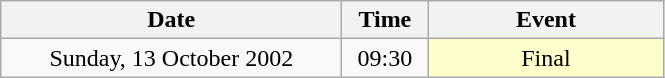<table class = "wikitable" style="text-align:center;">
<tr>
<th width=220>Date</th>
<th width=50>Time</th>
<th width=150>Event</th>
</tr>
<tr>
<td>Sunday, 13 October 2002</td>
<td>09:30</td>
<td bgcolor=ffffcc>Final</td>
</tr>
</table>
